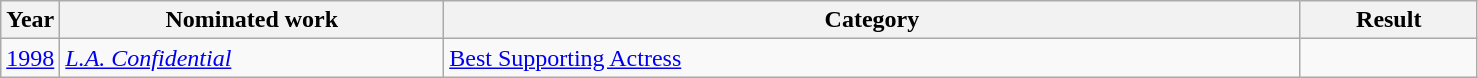<table class=wikitable>
<tr>
<th width=4%>Year</th>
<th width=26%>Nominated work</th>
<th width=58%>Category</th>
<th width=12%>Result</th>
</tr>
<tr>
<td><a href='#'>1998</a></td>
<td><em><a href='#'>L.A. Confidential</a></em></td>
<td><a href='#'>Best Supporting Actress</a></td>
<td></td>
</tr>
</table>
